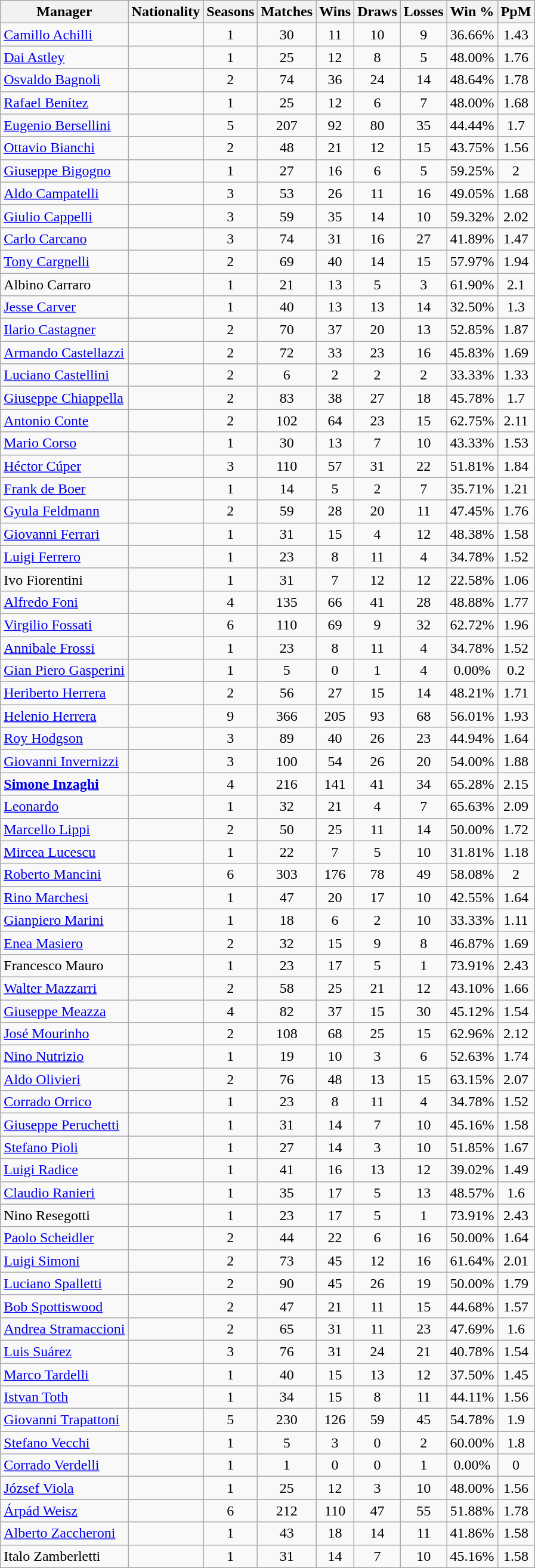<table class="wikitable sortable" style="text-align: center">
<tr>
<th>Manager</th>
<th>Nationality</th>
<th>Seasons</th>
<th>Matches</th>
<th>Wins</th>
<th>Draws</th>
<th>Losses</th>
<th>Win %</th>
<th>PpM</th>
</tr>
<tr>
<td align=left><a href='#'>Camillo Achilli</a></td>
<td align=left></td>
<td>1</td>
<td>30</td>
<td>11</td>
<td>10</td>
<td>9</td>
<td>36.66%</td>
<td>1.43</td>
</tr>
<tr>
<td align=left><a href='#'>Dai Astley</a></td>
<td align=left></td>
<td>1</td>
<td>25</td>
<td>12</td>
<td>8</td>
<td>5</td>
<td>48.00%</td>
<td>1.76</td>
</tr>
<tr>
<td align=left><a href='#'>Osvaldo Bagnoli</a></td>
<td align=left></td>
<td>2</td>
<td>74</td>
<td>36</td>
<td>24</td>
<td>14</td>
<td>48.64%</td>
<td>1.78</td>
</tr>
<tr>
<td align=left><a href='#'>Rafael Benítez</a></td>
<td align=left></td>
<td>1</td>
<td>25</td>
<td>12</td>
<td>6</td>
<td>7</td>
<td>48.00%</td>
<td>1.68</td>
</tr>
<tr>
<td align=left><a href='#'>Eugenio Bersellini</a></td>
<td align=left></td>
<td>5</td>
<td>207</td>
<td>92</td>
<td>80</td>
<td>35</td>
<td>44.44%</td>
<td>1.7</td>
</tr>
<tr>
<td align=left><a href='#'>Ottavio Bianchi</a></td>
<td align=left></td>
<td>2</td>
<td>48</td>
<td>21</td>
<td>12</td>
<td>15</td>
<td>43.75%</td>
<td>1.56</td>
</tr>
<tr>
<td align=left><a href='#'>Giuseppe Bigogno</a></td>
<td align=left></td>
<td>1</td>
<td>27</td>
<td>16</td>
<td>6</td>
<td>5</td>
<td>59.25%</td>
<td>2</td>
</tr>
<tr>
<td align=left><a href='#'>Aldo Campatelli</a></td>
<td align=left></td>
<td>3</td>
<td>53</td>
<td>26</td>
<td>11</td>
<td>16</td>
<td>49.05%</td>
<td>1.68</td>
</tr>
<tr>
<td align=left><a href='#'>Giulio Cappelli</a></td>
<td align=left></td>
<td>3</td>
<td>59</td>
<td>35</td>
<td>14</td>
<td>10</td>
<td>59.32%</td>
<td>2.02</td>
</tr>
<tr>
<td align=left><a href='#'>Carlo Carcano</a></td>
<td align=left></td>
<td>3</td>
<td>74</td>
<td>31</td>
<td>16</td>
<td>27</td>
<td>41.89%</td>
<td>1.47</td>
</tr>
<tr>
<td align=left><a href='#'>Tony Cargnelli</a></td>
<td align=left></td>
<td>2</td>
<td>69</td>
<td>40</td>
<td>14</td>
<td>15</td>
<td>57.97%</td>
<td>1.94</td>
</tr>
<tr>
<td align=left>Albino Carraro</td>
<td align=left></td>
<td>1</td>
<td>21</td>
<td>13</td>
<td>5</td>
<td>3</td>
<td>61.90%</td>
<td>2.1</td>
</tr>
<tr>
<td align=left><a href='#'>Jesse Carver</a></td>
<td align=left></td>
<td>1</td>
<td>40</td>
<td>13</td>
<td>13</td>
<td>14</td>
<td>32.50%</td>
<td>1.3</td>
</tr>
<tr>
<td align=left><a href='#'>Ilario Castagner</a></td>
<td align=left></td>
<td>2</td>
<td>70</td>
<td>37</td>
<td>20</td>
<td>13</td>
<td>52.85%</td>
<td>1.87</td>
</tr>
<tr>
<td align=left><a href='#'>Armando Castellazzi</a></td>
<td align=left></td>
<td>2</td>
<td>72</td>
<td>33</td>
<td>23</td>
<td>16</td>
<td>45.83%</td>
<td>1.69</td>
</tr>
<tr>
<td align=left><a href='#'>Luciano Castellini</a></td>
<td align=left></td>
<td>2</td>
<td>6</td>
<td>2</td>
<td>2</td>
<td>2</td>
<td>33.33%</td>
<td>1.33</td>
</tr>
<tr>
<td align=left><a href='#'>Giuseppe Chiappella</a></td>
<td align=left></td>
<td>2</td>
<td>83</td>
<td>38</td>
<td>27</td>
<td>18</td>
<td>45.78%</td>
<td>1.7</td>
</tr>
<tr>
<td align=left><a href='#'>Antonio Conte</a></td>
<td align=left></td>
<td>2</td>
<td>102</td>
<td>64</td>
<td>23</td>
<td>15</td>
<td>62.75%</td>
<td>2.11</td>
</tr>
<tr>
<td align=left><a href='#'>Mario Corso</a></td>
<td align=left></td>
<td>1</td>
<td>30</td>
<td>13</td>
<td>7</td>
<td>10</td>
<td>43.33%</td>
<td>1.53</td>
</tr>
<tr>
<td align=left><a href='#'>Héctor Cúper</a></td>
<td align=left></td>
<td>3</td>
<td>110</td>
<td>57</td>
<td>31</td>
<td>22</td>
<td>51.81%</td>
<td>1.84</td>
</tr>
<tr>
<td align=left><a href='#'>Frank de Boer</a></td>
<td align=left></td>
<td>1</td>
<td>14</td>
<td>5</td>
<td>2</td>
<td>7</td>
<td>35.71%</td>
<td>1.21</td>
</tr>
<tr>
<td align=left><a href='#'>Gyula Feldmann</a></td>
<td align=left></td>
<td>2</td>
<td>59</td>
<td>28</td>
<td>20</td>
<td>11</td>
<td>47.45%</td>
<td>1.76</td>
</tr>
<tr>
<td align=left><a href='#'>Giovanni Ferrari</a></td>
<td align=left></td>
<td>1</td>
<td>31</td>
<td>15</td>
<td>4</td>
<td>12</td>
<td>48.38%</td>
<td>1.58</td>
</tr>
<tr>
<td align=left><a href='#'>Luigi Ferrero</a></td>
<td align=left></td>
<td>1</td>
<td>23</td>
<td>8</td>
<td>11</td>
<td>4</td>
<td>34.78%</td>
<td>1.52</td>
</tr>
<tr>
<td align=left>Ivo Fiorentini</td>
<td align=left></td>
<td>1</td>
<td>31</td>
<td>7</td>
<td>12</td>
<td>12</td>
<td>22.58%</td>
<td>1.06</td>
</tr>
<tr>
<td align=left><a href='#'>Alfredo Foni</a></td>
<td align=left></td>
<td>4</td>
<td>135</td>
<td>66</td>
<td>41</td>
<td>28</td>
<td>48.88%</td>
<td>1.77</td>
</tr>
<tr>
<td align=left><a href='#'>Virgilio Fossati</a></td>
<td align=left></td>
<td>6</td>
<td>110</td>
<td>69</td>
<td>9</td>
<td>32</td>
<td>62.72%</td>
<td>1.96</td>
</tr>
<tr>
<td align=left><a href='#'>Annibale Frossi</a></td>
<td align=left></td>
<td>1</td>
<td>23</td>
<td>8</td>
<td>11</td>
<td>4</td>
<td>34.78%</td>
<td>1.52</td>
</tr>
<tr>
<td align=left><a href='#'>Gian Piero Gasperini</a></td>
<td align=left></td>
<td>1</td>
<td>5</td>
<td>0</td>
<td>1</td>
<td>4</td>
<td>0.00%</td>
<td>0.2</td>
</tr>
<tr>
<td align=left><a href='#'>Heriberto Herrera</a></td>
<td align=left></td>
<td>2</td>
<td>56</td>
<td>27</td>
<td>15</td>
<td>14</td>
<td>48.21%</td>
<td>1.71</td>
</tr>
<tr>
<td align=left><a href='#'>Helenio Herrera</a></td>
<td align=left></td>
<td>9</td>
<td>366</td>
<td>205</td>
<td>93</td>
<td>68</td>
<td>56.01%</td>
<td>1.93</td>
</tr>
<tr>
<td align=left><a href='#'>Roy Hodgson</a></td>
<td align=left></td>
<td>3</td>
<td>89</td>
<td>40</td>
<td>26</td>
<td>23</td>
<td>44.94%</td>
<td>1.64</td>
</tr>
<tr>
<td align=left><a href='#'>Giovanni Invernizzi</a></td>
<td align=left></td>
<td>3</td>
<td>100</td>
<td>54</td>
<td>26</td>
<td>20</td>
<td>54.00%</td>
<td>1.88</td>
</tr>
<tr>
<td align=left><strong><a href='#'>Simone Inzaghi</a></strong></td>
<td align=left></td>
<td>4</td>
<td>216</td>
<td>141</td>
<td>41</td>
<td>34</td>
<td>65.28%</td>
<td>2.15</td>
</tr>
<tr>
<td align=left><a href='#'>Leonardo</a></td>
<td align=left></td>
<td>1</td>
<td>32</td>
<td>21</td>
<td>4</td>
<td>7</td>
<td>65.63%</td>
<td>2.09</td>
</tr>
<tr>
<td align=left><a href='#'>Marcello Lippi</a></td>
<td align=left></td>
<td>2</td>
<td>50</td>
<td>25</td>
<td>11</td>
<td>14</td>
<td>50.00%</td>
<td>1.72</td>
</tr>
<tr>
<td align=left><a href='#'>Mircea Lucescu</a></td>
<td align=left></td>
<td>1</td>
<td>22</td>
<td>7</td>
<td>5</td>
<td>10</td>
<td>31.81%</td>
<td>1.18</td>
</tr>
<tr>
<td align=left><a href='#'>Roberto Mancini</a></td>
<td align=left></td>
<td>6</td>
<td>303</td>
<td>176</td>
<td>78</td>
<td>49</td>
<td>58.08%</td>
<td>2</td>
</tr>
<tr>
<td align=left><a href='#'>Rino Marchesi</a></td>
<td align=left></td>
<td>1</td>
<td>47</td>
<td>20</td>
<td>17</td>
<td>10</td>
<td>42.55%</td>
<td>1.64</td>
</tr>
<tr>
<td align=left><a href='#'>Gianpiero Marini</a></td>
<td align=left></td>
<td>1</td>
<td>18</td>
<td>6</td>
<td>2</td>
<td>10</td>
<td>33.33%</td>
<td>1.11</td>
</tr>
<tr>
<td align=left><a href='#'>Enea Masiero</a></td>
<td align=left></td>
<td>2</td>
<td>32</td>
<td>15</td>
<td>9</td>
<td>8</td>
<td>46.87%</td>
<td>1.69</td>
</tr>
<tr>
<td align=left>Francesco Mauro</td>
<td align=left></td>
<td>1</td>
<td>23</td>
<td>17</td>
<td>5</td>
<td>1</td>
<td>73.91%</td>
<td>2.43</td>
</tr>
<tr>
<td align=left><a href='#'>Walter Mazzarri</a></td>
<td align=left></td>
<td>2</td>
<td>58</td>
<td>25</td>
<td>21</td>
<td>12</td>
<td>43.10%</td>
<td>1.66</td>
</tr>
<tr>
<td align=left><a href='#'>Giuseppe Meazza</a></td>
<td align=left></td>
<td>4</td>
<td>82</td>
<td>37</td>
<td>15</td>
<td>30</td>
<td>45.12%</td>
<td>1.54</td>
</tr>
<tr>
<td align=left><a href='#'>José Mourinho</a></td>
<td align=left></td>
<td>2</td>
<td>108</td>
<td>68</td>
<td>25</td>
<td>15</td>
<td>62.96%</td>
<td>2.12</td>
</tr>
<tr>
<td align=left><a href='#'>Nino Nutrizio</a></td>
<td align=left></td>
<td>1</td>
<td>19</td>
<td>10</td>
<td>3</td>
<td>6</td>
<td>52.63%</td>
<td>1.74</td>
</tr>
<tr>
<td align=left><a href='#'>Aldo Olivieri</a></td>
<td align=left></td>
<td>2</td>
<td>76</td>
<td>48</td>
<td>13</td>
<td>15</td>
<td>63.15%</td>
<td>2.07</td>
</tr>
<tr>
<td align=left><a href='#'>Corrado Orrico</a></td>
<td align=left></td>
<td>1</td>
<td>23</td>
<td>8</td>
<td>11</td>
<td>4</td>
<td>34.78%</td>
<td>1.52</td>
</tr>
<tr>
<td align=left><a href='#'>Giuseppe Peruchetti</a></td>
<td align=left></td>
<td>1</td>
<td>31</td>
<td>14</td>
<td>7</td>
<td>10</td>
<td>45.16%</td>
<td>1.58</td>
</tr>
<tr>
<td align=left><a href='#'>Stefano Pioli</a></td>
<td align=left></td>
<td>1</td>
<td>27</td>
<td>14</td>
<td>3</td>
<td>10</td>
<td>51.85%</td>
<td>1.67</td>
</tr>
<tr>
<td align=left><a href='#'>Luigi Radice</a></td>
<td align=left></td>
<td>1</td>
<td>41</td>
<td>16</td>
<td>13</td>
<td>12</td>
<td>39.02%</td>
<td>1.49</td>
</tr>
<tr>
<td align=left><a href='#'>Claudio Ranieri</a></td>
<td align=left></td>
<td>1</td>
<td>35</td>
<td>17</td>
<td>5</td>
<td>13</td>
<td>48.57%</td>
<td>1.6</td>
</tr>
<tr>
<td align=left>Nino Resegotti</td>
<td align=left></td>
<td>1</td>
<td>23</td>
<td>17</td>
<td>5</td>
<td>1</td>
<td>73.91%</td>
<td>2.43</td>
</tr>
<tr>
<td align=left><a href='#'>Paolo Scheidler</a></td>
<td align=left></td>
<td>2</td>
<td>44</td>
<td>22</td>
<td>6</td>
<td>16</td>
<td>50.00%</td>
<td>1.64</td>
</tr>
<tr>
<td align=left><a href='#'>Luigi Simoni</a></td>
<td align=left></td>
<td>2</td>
<td>73</td>
<td>45</td>
<td>12</td>
<td>16</td>
<td>61.64%</td>
<td>2.01</td>
</tr>
<tr>
<td align=left><a href='#'>Luciano Spalletti</a></td>
<td align=left></td>
<td>2</td>
<td>90</td>
<td>45</td>
<td>26</td>
<td>19</td>
<td>50.00%</td>
<td>1.79</td>
</tr>
<tr>
<td align=left><a href='#'>Bob Spottiswood</a></td>
<td align=left></td>
<td>2</td>
<td>47</td>
<td>21</td>
<td>11</td>
<td>15</td>
<td>44.68%</td>
<td>1.57</td>
</tr>
<tr>
<td align=left><a href='#'>Andrea Stramaccioni</a></td>
<td align=left></td>
<td>2</td>
<td>65</td>
<td>31</td>
<td>11</td>
<td>23</td>
<td>47.69%</td>
<td>1.6</td>
</tr>
<tr>
<td align=left><a href='#'>Luis Suárez</a></td>
<td align=left></td>
<td>3</td>
<td>76</td>
<td>31</td>
<td>24</td>
<td>21</td>
<td>40.78%</td>
<td>1.54</td>
</tr>
<tr>
<td align=left><a href='#'>Marco Tardelli</a></td>
<td align=left></td>
<td>1</td>
<td>40</td>
<td>15</td>
<td>13</td>
<td>12</td>
<td>37.50%</td>
<td>1.45</td>
</tr>
<tr>
<td align=left><a href='#'>Istvan Toth</a></td>
<td align=left></td>
<td>1</td>
<td>34</td>
<td>15</td>
<td>8</td>
<td>11</td>
<td>44.11%</td>
<td>1.56</td>
</tr>
<tr>
<td align=left><a href='#'>Giovanni Trapattoni</a></td>
<td align=left></td>
<td>5</td>
<td>230</td>
<td>126</td>
<td>59</td>
<td>45</td>
<td>54.78%</td>
<td>1.9</td>
</tr>
<tr>
<td align=left><a href='#'>Stefano Vecchi</a></td>
<td align=left></td>
<td>1</td>
<td>5</td>
<td>3</td>
<td>0</td>
<td>2</td>
<td>60.00%</td>
<td>1.8</td>
</tr>
<tr>
<td align=left><a href='#'>Corrado Verdelli</a></td>
<td align=left></td>
<td>1</td>
<td>1</td>
<td>0</td>
<td>0</td>
<td>1</td>
<td>0.00%</td>
<td>0</td>
</tr>
<tr>
<td align=left><a href='#'>József Viola</a></td>
<td align=left></td>
<td>1</td>
<td>25</td>
<td>12</td>
<td>3</td>
<td>10</td>
<td>48.00%</td>
<td>1.56</td>
</tr>
<tr>
<td align=left><a href='#'>Árpád Weisz</a></td>
<td align=left></td>
<td>6</td>
<td>212</td>
<td>110</td>
<td>47</td>
<td>55</td>
<td>51.88%</td>
<td>1.78</td>
</tr>
<tr>
<td align=left><a href='#'>Alberto Zaccheroni</a></td>
<td align=left></td>
<td>1</td>
<td>43</td>
<td>18</td>
<td>14</td>
<td>11</td>
<td>41.86%</td>
<td>1.58</td>
</tr>
<tr>
<td align=left>Italo Zamberletti</td>
<td align=left></td>
<td>1</td>
<td>31</td>
<td>14</td>
<td>7</td>
<td>10</td>
<td>45.16%</td>
<td>1.58</td>
</tr>
</table>
